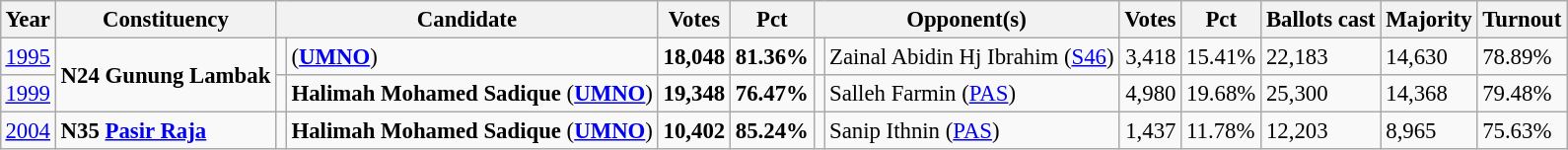<table class="wikitable" style="margin:0.5em ; font-size:95%">
<tr>
<th>Year</th>
<th>Constituency</th>
<th colspan=2>Candidate</th>
<th>Votes</th>
<th>Pct</th>
<th colspan=2>Opponent(s)</th>
<th>Votes</th>
<th>Pct</th>
<th>Ballots cast</th>
<th>Majority</th>
<th>Turnout</th>
</tr>
<tr>
<td><a href='#'>1995</a></td>
<td rowspan=2><strong>N24 Gunung Lambak</strong></td>
<td></td>
<td> (<a href='#'><strong>UMNO</strong></a>)</td>
<td align="right"><strong>18,048</strong></td>
<td><strong>81.36%</strong></td>
<td></td>
<td>Zainal Abidin Hj Ibrahim (<a href='#'>S46</a>)</td>
<td align="right">3,418</td>
<td>15.41%</td>
<td>22,183</td>
<td>14,630</td>
<td>78.89%</td>
</tr>
<tr>
<td><a href='#'>1999</a></td>
<td></td>
<td><strong>Halimah Mohamed Sadique</strong> (<a href='#'><strong>UMNO</strong></a>)</td>
<td align="right"><strong>19,348</strong></td>
<td><strong>76.47%</strong></td>
<td></td>
<td>Salleh Farmin (<a href='#'>PAS</a>)</td>
<td align="right">4,980</td>
<td>19.68%</td>
<td>25,300</td>
<td>14,368</td>
<td>79.48%</td>
</tr>
<tr>
<td><a href='#'>2004</a></td>
<td><strong>N35 <a href='#'>Pasir Raja</a></strong></td>
<td></td>
<td><strong>Halimah Mohamed Sadique</strong> (<a href='#'><strong>UMNO</strong></a>)</td>
<td align="right"><strong>10,402</strong></td>
<td><strong>85.24%</strong></td>
<td></td>
<td>Sanip Ithnin (<a href='#'>PAS</a>)</td>
<td align="right">1,437</td>
<td>11.78%</td>
<td>12,203</td>
<td>8,965</td>
<td>75.63%</td>
</tr>
</table>
